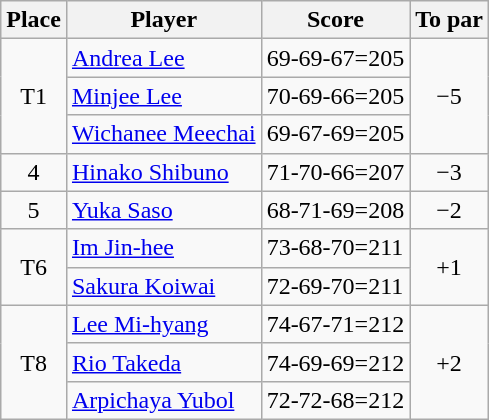<table class="wikitable">
<tr>
<th>Place</th>
<th>Player</th>
<th>Score</th>
<th>To par</th>
</tr>
<tr>
<td rowspan=3 align=center>T1</td>
<td> <a href='#'>Andrea Lee</a></td>
<td>69-69-67=205</td>
<td rowspan=3  align=center>−5</td>
</tr>
<tr>
<td> <a href='#'>Minjee Lee</a></td>
<td>70-69-66=205</td>
</tr>
<tr>
<td> <a href='#'>Wichanee Meechai</a></td>
<td>69-67-69=205</td>
</tr>
<tr>
<td align=center>4</td>
<td> <a href='#'>Hinako Shibuno</a></td>
<td>71-70-66=207</td>
<td align=center>−3</td>
</tr>
<tr>
<td align=center>5</td>
<td> <a href='#'>Yuka Saso</a></td>
<td>68-71-69=208</td>
<td align=center>−2</td>
</tr>
<tr>
<td rowspan=2 align=center>T6</td>
<td> <a href='#'>Im Jin-hee</a></td>
<td>73-68-70=211</td>
<td rowspan=2  align=center>+1</td>
</tr>
<tr>
<td> <a href='#'>Sakura Koiwai</a></td>
<td>72-69-70=211</td>
</tr>
<tr>
<td rowspan=3 align=center>T8</td>
<td> <a href='#'>Lee Mi-hyang</a></td>
<td>74-67-71=212</td>
<td rowspan=3  align=center>+2</td>
</tr>
<tr>
<td> <a href='#'>Rio Takeda</a></td>
<td>74-69-69=212</td>
</tr>
<tr>
<td> <a href='#'>Arpichaya Yubol</a></td>
<td>72-72-68=212</td>
</tr>
</table>
